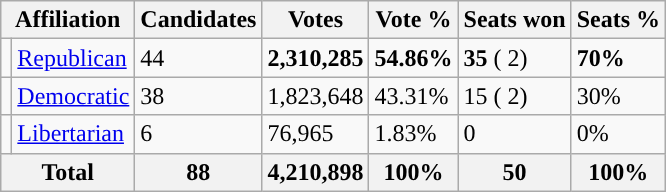<table class="wikitable">
<tr>
<th colspan="2">Affiliation</th>
<th>Candidates</th>
<th>Votes</th>
<th>Vote %</th>
<th>Seats won</th>
<th>Seats %</th>
</tr>
<tr>
<td style="background-color:"></td>
<td><a href='#'>Republican</a></td>
<td>44</td>
<td><strong>2,310,285</strong></td>
<td><strong>54.86%</strong></td>
<td><strong>35</strong> ( 2)</td>
<td><strong>70%</strong></td>
</tr>
<tr>
<td style="background-color:"></td>
<td><a href='#'>Democratic</a></td>
<td>38</td>
<td>1,823,648</td>
<td>43.31%</td>
<td>15 ( 2)</td>
<td>30%</td>
</tr>
<tr>
<td style="background-color:"></td>
<td><a href='#'>Libertarian</a></td>
<td>6</td>
<td>76,965</td>
<td>1.83%</td>
<td>0</td>
<td>0%</td>
</tr>
<tr>
<th colspan=2>Total</th>
<th>88</th>
<th>4,210,898</th>
<th>100%</th>
<th>50</th>
<th>100%</th>
</tr>
</table>
